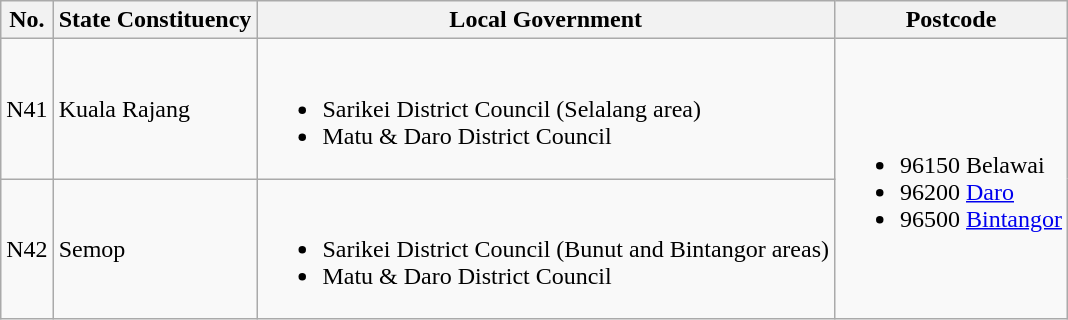<table class="wikitable">
<tr>
<th>No.</th>
<th>State Constituency</th>
<th>Local Government</th>
<th>Postcode</th>
</tr>
<tr>
<td>N41</td>
<td>Kuala Rajang</td>
<td><br><ul><li>Sarikei District Council (Selalang area)</li><li>Matu & Daro District Council</li></ul></td>
<td rowspan="2"><br><ul><li>96150 Belawai</li><li>96200 <a href='#'>Daro</a></li><li>96500 <a href='#'>Bintangor</a></li></ul></td>
</tr>
<tr>
<td>N42</td>
<td>Semop</td>
<td><br><ul><li>Sarikei District Council (Bunut and Bintangor areas)</li><li>Matu & Daro District Council</li></ul></td>
</tr>
</table>
